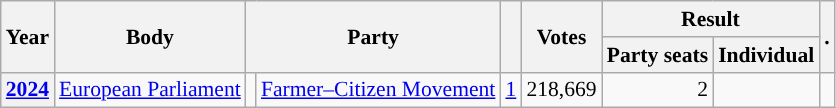<table class="wikitable plainrowheaders sortable" border=2 cellpadding=4 cellspacing=0 style="border: 1px #aaa solid; font-size: 90%; text-align:center;">
<tr>
<th scope="col" rowspan=2>Year</th>
<th scope="col" rowspan=2>Body</th>
<th scope="col" colspan=2 rowspan=2>Party</th>
<th scope="col" rowspan=2></th>
<th scope="col" rowspan=2>Votes</th>
<th scope="colgroup" colspan=2>Result</th>
<th scope="col" rowspan=2>.</th>
</tr>
<tr>
<th scope="col">Party seats</th>
<th scope="col">Individual</th>
</tr>
<tr>
<th scope="row"><a href='#'>2024</a></th>
<td><a href='#'>European Parliament</a></td>
<td style="background-color:"></td>
<td><a href='#'>Farmer–Citizen Movement</a></td>
<td style=text-align:right><a href='#'>1</a></td>
<td style=text-align:right>218,669</td>
<td style=text-align:right>2</td>
<td></td>
<td></td>
</tr>
</table>
